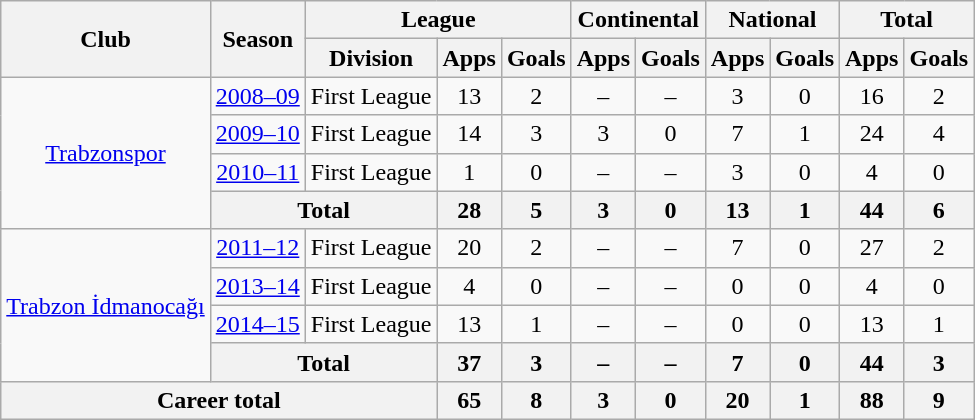<table class="wikitable" style="text-align: center;">
<tr>
<th rowspan="2">Club</th>
<th rowspan="2">Season</th>
<th colspan="3">League</th>
<th colspan="2">Continental</th>
<th colspan="2">National</th>
<th colspan="2">Total</th>
</tr>
<tr>
<th>Division</th>
<th>Apps</th>
<th>Goals</th>
<th>Apps</th>
<th>Goals</th>
<th>Apps</th>
<th>Goals</th>
<th>Apps</th>
<th>Goals</th>
</tr>
<tr>
<td rowspan=4><a href='#'>Trabzonspor</a></td>
<td><a href='#'>2008–09</a></td>
<td>First League</td>
<td>13</td>
<td>2</td>
<td>–</td>
<td>–</td>
<td>3</td>
<td>0</td>
<td>16</td>
<td>2</td>
</tr>
<tr>
<td><a href='#'>2009–10</a></td>
<td>First League</td>
<td>14</td>
<td>3</td>
<td>3</td>
<td>0</td>
<td>7</td>
<td>1</td>
<td>24</td>
<td>4</td>
</tr>
<tr>
<td><a href='#'>2010–11</a></td>
<td>First League</td>
<td>1</td>
<td>0</td>
<td>–</td>
<td>–</td>
<td>3</td>
<td>0</td>
<td>4</td>
<td>0</td>
</tr>
<tr>
<th colspan="2">Total</th>
<th>28</th>
<th>5</th>
<th>3</th>
<th>0</th>
<th>13</th>
<th>1</th>
<th>44</th>
<th>6</th>
</tr>
<tr>
<td rowspan=4><a href='#'>Trabzon İdmanocağı</a></td>
<td><a href='#'>2011–12</a></td>
<td>First League</td>
<td>20</td>
<td>2</td>
<td>–</td>
<td>–</td>
<td>7</td>
<td>0</td>
<td>27</td>
<td>2</td>
</tr>
<tr>
<td><a href='#'>2013–14</a></td>
<td>First League</td>
<td>4</td>
<td>0</td>
<td>–</td>
<td>–</td>
<td>0</td>
<td>0</td>
<td>4</td>
<td>0</td>
</tr>
<tr>
<td><a href='#'>2014–15</a></td>
<td>First League</td>
<td>13</td>
<td>1</td>
<td>–</td>
<td>–</td>
<td>0</td>
<td>0</td>
<td>13</td>
<td>1</td>
</tr>
<tr>
<th colspan="2">Total</th>
<th>37</th>
<th>3</th>
<th>–</th>
<th>–</th>
<th>7</th>
<th>0</th>
<th>44</th>
<th>3</th>
</tr>
<tr>
<th colspan="3">Career total</th>
<th>65</th>
<th>8</th>
<th>3</th>
<th>0</th>
<th>20</th>
<th>1</th>
<th>88</th>
<th>9</th>
</tr>
</table>
